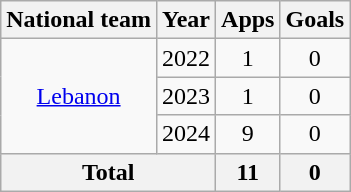<table class="wikitable" style="text-align:center">
<tr>
<th>National team</th>
<th>Year</th>
<th>Apps</th>
<th>Goals</th>
</tr>
<tr>
<td rowspan="3"><a href='#'>Lebanon</a></td>
<td>2022</td>
<td>1</td>
<td>0</td>
</tr>
<tr>
<td>2023</td>
<td>1</td>
<td>0</td>
</tr>
<tr>
<td>2024</td>
<td>9</td>
<td>0</td>
</tr>
<tr>
<th colspan="2">Total</th>
<th>11</th>
<th>0</th>
</tr>
</table>
